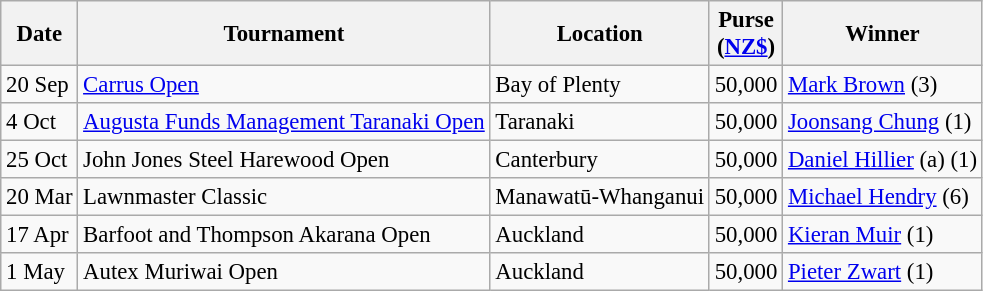<table class="wikitable" style="font-size:95%">
<tr>
<th>Date</th>
<th>Tournament</th>
<th>Location</th>
<th>Purse<br>(<a href='#'>NZ$</a>)</th>
<th>Winner</th>
</tr>
<tr>
<td>20 Sep</td>
<td><a href='#'>Carrus Open</a></td>
<td>Bay of Plenty</td>
<td align=right>50,000</td>
<td> <a href='#'>Mark Brown</a> (3)</td>
</tr>
<tr>
<td>4 Oct</td>
<td><a href='#'>Augusta Funds Management Taranaki Open</a></td>
<td>Taranaki</td>
<td align=right>50,000</td>
<td> <a href='#'>Joonsang Chung</a> (1)</td>
</tr>
<tr>
<td>25 Oct</td>
<td>John Jones Steel Harewood Open</td>
<td>Canterbury</td>
<td align=right>50,000</td>
<td> <a href='#'>Daniel Hillier</a> (a) (1)</td>
</tr>
<tr>
<td>20 Mar</td>
<td>Lawnmaster Classic</td>
<td>Manawatū-Whanganui</td>
<td align=right>50,000</td>
<td> <a href='#'>Michael Hendry</a> (6)</td>
</tr>
<tr>
<td>17 Apr</td>
<td>Barfoot and Thompson Akarana Open</td>
<td>Auckland</td>
<td align=right>50,000</td>
<td> <a href='#'>Kieran Muir</a> (1)</td>
</tr>
<tr>
<td>1 May</td>
<td>Autex Muriwai Open</td>
<td>Auckland</td>
<td align=right>50,000</td>
<td> <a href='#'>Pieter Zwart</a> (1)</td>
</tr>
</table>
